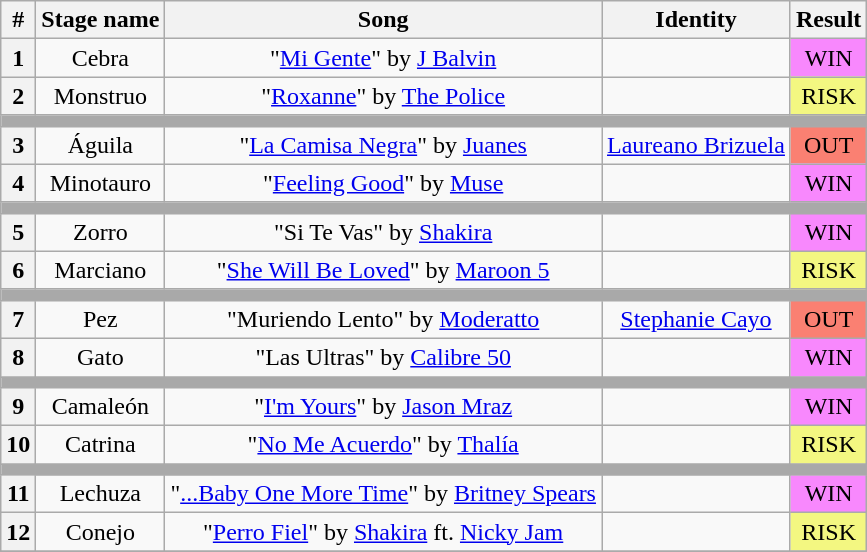<table class="wikitable plainrowheaders" style="text-align: center;">
<tr>
<th>#</th>
<th>Stage name</th>
<th>Song</th>
<th>Identity</th>
<th>Result</th>
</tr>
<tr>
<th>1</th>
<td>Cebra</td>
<td>"<a href='#'>Mi Gente</a>" by <a href='#'>J Balvin</a></td>
<td></td>
<td bgcolor=#F888FD>WIN</td>
</tr>
<tr>
<th>2</th>
<td>Monstruo</td>
<td>"<a href='#'>Roxanne</a>" by <a href='#'>The Police</a></td>
<td></td>
<td bgcolor=#F3F781>RISK</td>
</tr>
<tr>
<td colspan="5" style="background:darkgray"></td>
</tr>
<tr>
<th>3</th>
<td>Águila</td>
<td>"<a href='#'>La Camisa Negra</a>" by <a href='#'>Juanes</a></td>
<td><a href='#'>Laureano Brizuela</a></td>
<td bgcolor=salmon>OUT</td>
</tr>
<tr>
<th>4</th>
<td>Minotauro</td>
<td>"<a href='#'>Feeling Good</a>" by <a href='#'>Muse</a></td>
<td></td>
<td bgcolor=#F888FD>WIN</td>
</tr>
<tr>
<td colspan="5" style="background:darkgray"></td>
</tr>
<tr>
<th>5</th>
<td>Zorro</td>
<td>"Si Te Vas" by <a href='#'>Shakira</a></td>
<td></td>
<td bgcolor=#F888FD>WIN</td>
</tr>
<tr>
<th>6</th>
<td>Marciano</td>
<td>"<a href='#'>She Will Be Loved</a>" by <a href='#'>Maroon 5</a></td>
<td></td>
<td bgcolor=#F3F781>RISK</td>
</tr>
<tr>
<td colspan="5" style="background:darkgray"></td>
</tr>
<tr>
<th>7</th>
<td>Pez</td>
<td>"Muriendo Lento" by <a href='#'>Moderatto</a></td>
<td><a href='#'>Stephanie Cayo</a></td>
<td bgcolor=salmon>OUT</td>
</tr>
<tr>
<th>8</th>
<td>Gato</td>
<td>"Las Ultras" by <a href='#'>Calibre 50</a></td>
<td></td>
<td bgcolor=#F888FD>WIN</td>
</tr>
<tr>
<td colspan="5" style="background:darkgray"></td>
</tr>
<tr>
<th>9</th>
<td>Camaleón</td>
<td>"<a href='#'>I'm Yours</a>" by <a href='#'>Jason Mraz</a></td>
<td></td>
<td bgcolor=#F888FD>WIN</td>
</tr>
<tr>
<th>10</th>
<td>Catrina</td>
<td>"<a href='#'>No Me Acuerdo</a>" by <a href='#'>Thalía</a></td>
<td></td>
<td bgcolor=#F3F781>RISK</td>
</tr>
<tr>
<td colspan="5" style="background:darkgray"></td>
</tr>
<tr>
<th>11</th>
<td>Lechuza</td>
<td>"<a href='#'>...Baby One More Time</a>" by <a href='#'>Britney Spears</a></td>
<td></td>
<td bgcolor=#F888FD>WIN</td>
</tr>
<tr>
<th>12</th>
<td>Conejo</td>
<td>"<a href='#'>Perro Fiel</a>" by <a href='#'>Shakira</a> ft. <a href='#'>Nicky Jam</a></td>
<td></td>
<td bgcolor=#F3F781>RISK</td>
</tr>
<tr>
</tr>
</table>
